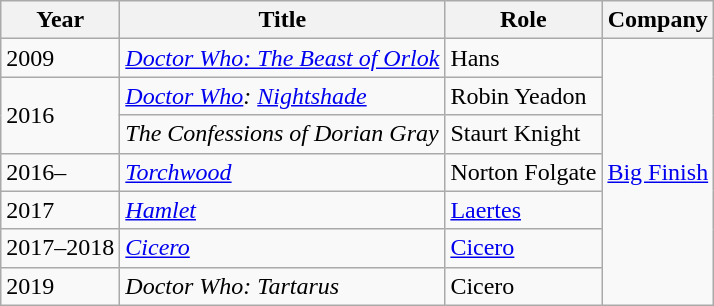<table class="wikitable">
<tr>
<th>Year</th>
<th>Title</th>
<th>Role</th>
<th>Company</th>
</tr>
<tr>
<td>2009</td>
<td><em><a href='#'>Doctor Who: The Beast of Orlok</a></em></td>
<td>Hans</td>
<td rowspan="7"><a href='#'>Big Finish</a></td>
</tr>
<tr>
<td rowspan="2">2016</td>
<td><em><a href='#'>Doctor Who</a>: <a href='#'>Nightshade</a></em></td>
<td>Robin Yeadon</td>
</tr>
<tr>
<td><em>The Confessions of Dorian Gray</em></td>
<td>Staurt Knight</td>
</tr>
<tr>
<td>2016–</td>
<td><em><a href='#'>Torchwood</a></em></td>
<td>Norton Folgate</td>
</tr>
<tr>
<td>2017</td>
<td><em><a href='#'>Hamlet</a></em></td>
<td><a href='#'>Laertes</a></td>
</tr>
<tr>
<td>2017–2018</td>
<td><em><a href='#'>Cicero</a></em></td>
<td><a href='#'>Cicero</a></td>
</tr>
<tr>
<td>2019</td>
<td><em>Doctor Who: Tartarus</em></td>
<td>Cicero</td>
</tr>
</table>
